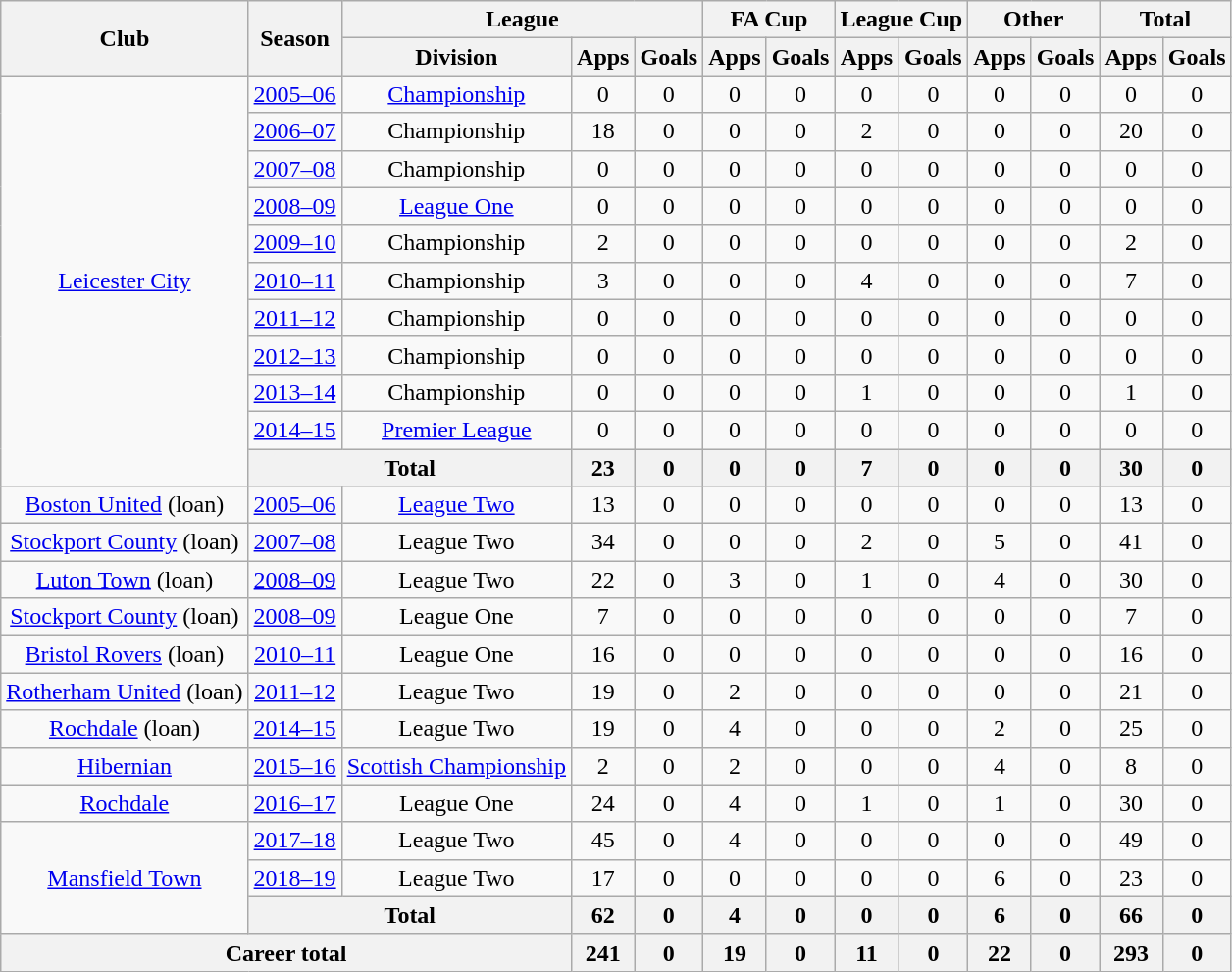<table class="wikitable" style="text-align:center">
<tr>
<th rowspan="2">Club</th>
<th rowspan="2">Season</th>
<th colspan="3">League</th>
<th colspan="2">FA Cup</th>
<th colspan="2">League Cup</th>
<th colspan="2">Other</th>
<th colspan="2">Total</th>
</tr>
<tr>
<th>Division</th>
<th>Apps</th>
<th>Goals</th>
<th>Apps</th>
<th>Goals</th>
<th>Apps</th>
<th>Goals</th>
<th>Apps</th>
<th>Goals</th>
<th>Apps</th>
<th>Goals</th>
</tr>
<tr>
<td rowspan=11><a href='#'>Leicester City</a></td>
<td><a href='#'>2005–06</a></td>
<td><a href='#'>Championship</a></td>
<td>0</td>
<td>0</td>
<td>0</td>
<td>0</td>
<td>0</td>
<td>0</td>
<td>0</td>
<td>0</td>
<td>0</td>
<td>0</td>
</tr>
<tr>
<td><a href='#'>2006–07</a></td>
<td>Championship</td>
<td>18</td>
<td>0</td>
<td>0</td>
<td>0</td>
<td>2</td>
<td>0</td>
<td>0</td>
<td>0</td>
<td>20</td>
<td>0</td>
</tr>
<tr>
<td><a href='#'>2007–08</a></td>
<td>Championship</td>
<td>0</td>
<td>0</td>
<td>0</td>
<td>0</td>
<td>0</td>
<td>0</td>
<td>0</td>
<td>0</td>
<td>0</td>
<td>0</td>
</tr>
<tr>
<td><a href='#'>2008–09</a></td>
<td><a href='#'>League One</a></td>
<td>0</td>
<td>0</td>
<td>0</td>
<td>0</td>
<td>0</td>
<td>0</td>
<td>0</td>
<td>0</td>
<td>0</td>
<td>0</td>
</tr>
<tr>
<td><a href='#'>2009–10</a></td>
<td>Championship</td>
<td>2</td>
<td>0</td>
<td>0</td>
<td>0</td>
<td>0</td>
<td>0</td>
<td>0</td>
<td>0</td>
<td>2</td>
<td>0</td>
</tr>
<tr>
<td><a href='#'>2010–11</a></td>
<td>Championship</td>
<td>3</td>
<td>0</td>
<td>0</td>
<td>0</td>
<td>4</td>
<td>0</td>
<td>0</td>
<td>0</td>
<td>7</td>
<td>0</td>
</tr>
<tr>
<td><a href='#'>2011–12</a></td>
<td>Championship</td>
<td>0</td>
<td>0</td>
<td>0</td>
<td>0</td>
<td>0</td>
<td>0</td>
<td>0</td>
<td>0</td>
<td>0</td>
<td>0</td>
</tr>
<tr>
<td><a href='#'>2012–13</a></td>
<td>Championship</td>
<td>0</td>
<td>0</td>
<td>0</td>
<td>0</td>
<td>0</td>
<td>0</td>
<td>0</td>
<td>0</td>
<td>0</td>
<td>0</td>
</tr>
<tr>
<td><a href='#'>2013–14</a></td>
<td>Championship</td>
<td>0</td>
<td>0</td>
<td>0</td>
<td>0</td>
<td>1</td>
<td>0</td>
<td>0</td>
<td>0</td>
<td>1</td>
<td>0</td>
</tr>
<tr>
<td><a href='#'>2014–15</a></td>
<td><a href='#'>Premier League</a></td>
<td>0</td>
<td>0</td>
<td>0</td>
<td>0</td>
<td>0</td>
<td>0</td>
<td>0</td>
<td>0</td>
<td>0</td>
<td>0</td>
</tr>
<tr>
<th colspan=2>Total</th>
<th>23</th>
<th>0</th>
<th>0</th>
<th>0</th>
<th>7</th>
<th>0</th>
<th>0</th>
<th>0</th>
<th>30</th>
<th>0</th>
</tr>
<tr>
<td><a href='#'>Boston United</a> (loan)</td>
<td><a href='#'>2005–06</a></td>
<td><a href='#'>League Two</a></td>
<td>13</td>
<td>0</td>
<td>0</td>
<td>0</td>
<td>0</td>
<td>0</td>
<td>0</td>
<td>0</td>
<td>13</td>
<td>0</td>
</tr>
<tr>
<td><a href='#'>Stockport County</a> (loan)</td>
<td><a href='#'>2007–08</a></td>
<td>League Two</td>
<td>34</td>
<td>0</td>
<td>0</td>
<td>0</td>
<td>2</td>
<td>0</td>
<td>5</td>
<td>0</td>
<td>41</td>
<td>0</td>
</tr>
<tr>
<td><a href='#'>Luton Town</a> (loan)</td>
<td><a href='#'>2008–09</a></td>
<td>League Two</td>
<td>22</td>
<td>0</td>
<td>3</td>
<td>0</td>
<td>1</td>
<td>0</td>
<td>4</td>
<td>0</td>
<td>30</td>
<td>0</td>
</tr>
<tr>
<td><a href='#'>Stockport County</a> (loan)</td>
<td><a href='#'>2008–09</a></td>
<td>League One</td>
<td>7</td>
<td>0</td>
<td>0</td>
<td>0</td>
<td>0</td>
<td>0</td>
<td>0</td>
<td>0</td>
<td>7</td>
<td>0</td>
</tr>
<tr>
<td><a href='#'>Bristol Rovers</a> (loan)</td>
<td><a href='#'>2010–11</a></td>
<td>League One</td>
<td>16</td>
<td>0</td>
<td>0</td>
<td>0</td>
<td>0</td>
<td>0</td>
<td>0</td>
<td>0</td>
<td>16</td>
<td>0</td>
</tr>
<tr>
<td><a href='#'>Rotherham United</a> (loan)</td>
<td><a href='#'>2011–12</a></td>
<td>League Two</td>
<td>19</td>
<td>0</td>
<td>2</td>
<td>0</td>
<td>0</td>
<td>0</td>
<td>0</td>
<td>0</td>
<td>21</td>
<td>0</td>
</tr>
<tr>
<td><a href='#'>Rochdale</a> (loan)</td>
<td><a href='#'>2014–15</a></td>
<td>League Two</td>
<td>19</td>
<td>0</td>
<td>4</td>
<td>0</td>
<td>0</td>
<td>0</td>
<td>2</td>
<td>0</td>
<td>25</td>
<td>0</td>
</tr>
<tr>
<td><a href='#'>Hibernian</a></td>
<td><a href='#'>2015–16</a></td>
<td><a href='#'>Scottish Championship</a></td>
<td>2</td>
<td>0</td>
<td>2</td>
<td>0</td>
<td>0</td>
<td>0</td>
<td>4</td>
<td>0</td>
<td>8</td>
<td>0</td>
</tr>
<tr>
<td><a href='#'>Rochdale</a></td>
<td><a href='#'>2016–17</a></td>
<td>League One</td>
<td>24</td>
<td>0</td>
<td>4</td>
<td>0</td>
<td>1</td>
<td>0</td>
<td>1</td>
<td>0</td>
<td>30</td>
<td>0</td>
</tr>
<tr>
<td rowspan=3><a href='#'>Mansfield Town</a></td>
<td><a href='#'>2017–18</a></td>
<td>League Two</td>
<td>45</td>
<td>0</td>
<td>4</td>
<td>0</td>
<td>0</td>
<td>0</td>
<td>0</td>
<td>0</td>
<td>49</td>
<td>0</td>
</tr>
<tr>
<td><a href='#'>2018–19</a></td>
<td>League Two</td>
<td>17</td>
<td>0</td>
<td>0</td>
<td>0</td>
<td>0</td>
<td>0</td>
<td>6</td>
<td>0</td>
<td>23</td>
<td>0</td>
</tr>
<tr>
<th colspan=2>Total</th>
<th>62</th>
<th>0</th>
<th>4</th>
<th>0</th>
<th>0</th>
<th>0</th>
<th>6</th>
<th>0</th>
<th>66</th>
<th>0</th>
</tr>
<tr>
<th colspan="3">Career total</th>
<th>241</th>
<th>0</th>
<th>19</th>
<th>0</th>
<th>11</th>
<th>0</th>
<th>22</th>
<th>0</th>
<th>293</th>
<th>0</th>
</tr>
</table>
